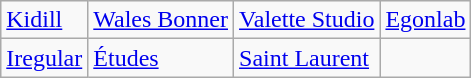<table class="wikitable">
<tr>
<td><a href='#'>Kidill</a></td>
<td><a href='#'>Wales Bonner</a></td>
<td><a href='#'>Valette Studio</a></td>
<td><a href='#'>Egonlab</a></td>
</tr>
<tr>
<td><a href='#'>Iregular</a></td>
<td><a href='#'>Études</a></td>
<td><a href='#'>Saint Laurent</a></td>
<td></td>
</tr>
</table>
